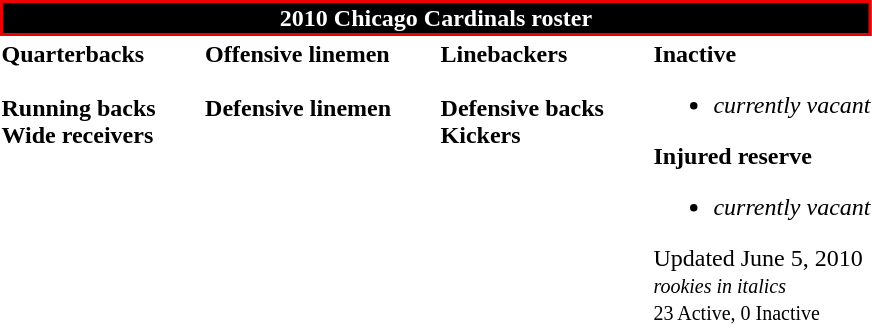<table class="toccolours" style="text-align: left;">
<tr>
<th colspan="7" style="background:#000000; border:2px solid #EE0000; color:white; text-align:center;"><strong>2010 Chicago Cardinals roster</strong></th>
</tr>
<tr>
<td valign="top"><strong>Quarterbacks</strong><br>

<br><strong>Running backs</strong>


<br><strong>Wide receivers</strong>



</td>
<td width="25"> </td>
<td valign="top"><strong>Offensive linemen</strong><br>

<br><strong>Defensive linemen</strong> 


</td>
<td width="25"> </td>
<td valign="top"><strong>Linebackers</strong><br>
<br><strong>Defensive backs</strong>



<br><strong>Kickers</strong>
</td>
<td width="25"> </td>
<td valign="top"><strong>Inactive</strong><br><ul><li><em>currently vacant</em></li></ul><strong>Injured reserve</strong><ul><li><em>currently vacant</em></li></ul>Updated June 5, 2010<br><small><em>rookies in italics</em><br>
23 Active, 0 Inactive</small></td>
</tr>
</table>
